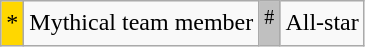<table class=wikitable>
<tr>
<td bgcolor=gold>*</td>
<td>Mythical team member</td>
<td bgcolor=silver><sup>#</sup></td>
<td>All-star</td>
</tr>
</table>
